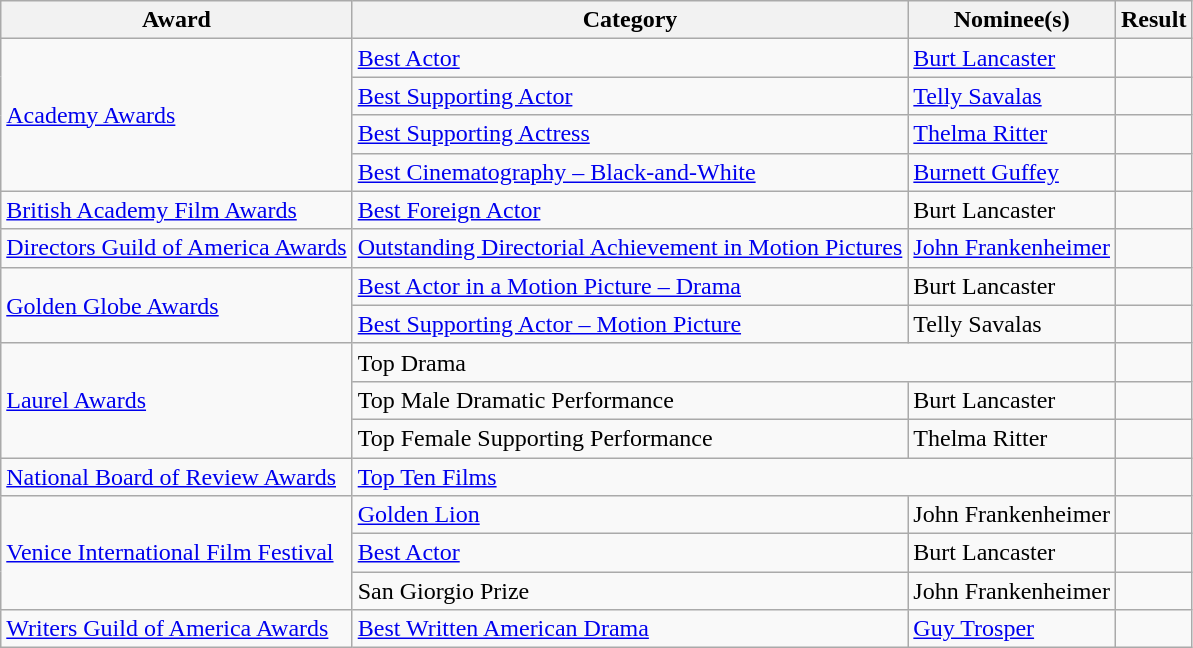<table class="wikitable plainrowheaders">
<tr>
<th>Award</th>
<th>Category</th>
<th>Nominee(s)</th>
<th>Result</th>
</tr>
<tr>
<td rowspan="4"><a href='#'>Academy Awards</a></td>
<td><a href='#'>Best Actor</a></td>
<td><a href='#'>Burt Lancaster</a></td>
<td></td>
</tr>
<tr>
<td><a href='#'>Best Supporting Actor</a></td>
<td><a href='#'>Telly Savalas</a></td>
<td></td>
</tr>
<tr>
<td><a href='#'>Best Supporting Actress</a></td>
<td><a href='#'>Thelma Ritter</a></td>
<td></td>
</tr>
<tr>
<td><a href='#'>Best Cinematography – Black-and-White</a></td>
<td><a href='#'>Burnett Guffey</a></td>
<td></td>
</tr>
<tr>
<td><a href='#'>British Academy Film Awards</a></td>
<td><a href='#'>Best Foreign Actor</a></td>
<td>Burt Lancaster</td>
<td></td>
</tr>
<tr>
<td><a href='#'>Directors Guild of America Awards</a></td>
<td><a href='#'>Outstanding Directorial Achievement in Motion Pictures</a></td>
<td><a href='#'>John Frankenheimer</a></td>
<td></td>
</tr>
<tr>
<td rowspan="2"><a href='#'>Golden Globe Awards</a></td>
<td><a href='#'>Best Actor in a Motion Picture – Drama</a></td>
<td>Burt Lancaster</td>
<td></td>
</tr>
<tr>
<td><a href='#'>Best Supporting Actor – Motion Picture</a></td>
<td>Telly Savalas</td>
<td></td>
</tr>
<tr>
<td rowspan="3"><a href='#'>Laurel Awards</a></td>
<td colspan="2">Top Drama</td>
<td></td>
</tr>
<tr>
<td>Top Male Dramatic Performance</td>
<td>Burt Lancaster</td>
<td></td>
</tr>
<tr>
<td>Top Female Supporting Performance</td>
<td>Thelma Ritter</td>
<td></td>
</tr>
<tr>
<td><a href='#'>National Board of Review Awards</a></td>
<td colspan="2"><a href='#'>Top Ten Films</a></td>
<td></td>
</tr>
<tr>
<td rowspan="3"><a href='#'>Venice International Film Festival</a></td>
<td><a href='#'>Golden Lion</a></td>
<td>John Frankenheimer</td>
<td></td>
</tr>
<tr>
<td><a href='#'>Best Actor</a></td>
<td>Burt Lancaster</td>
<td></td>
</tr>
<tr>
<td>San Giorgio Prize</td>
<td>John Frankenheimer</td>
<td></td>
</tr>
<tr>
<td><a href='#'>Writers Guild of America Awards</a></td>
<td><a href='#'>Best Written American Drama</a></td>
<td><a href='#'>Guy Trosper</a></td>
<td></td>
</tr>
</table>
